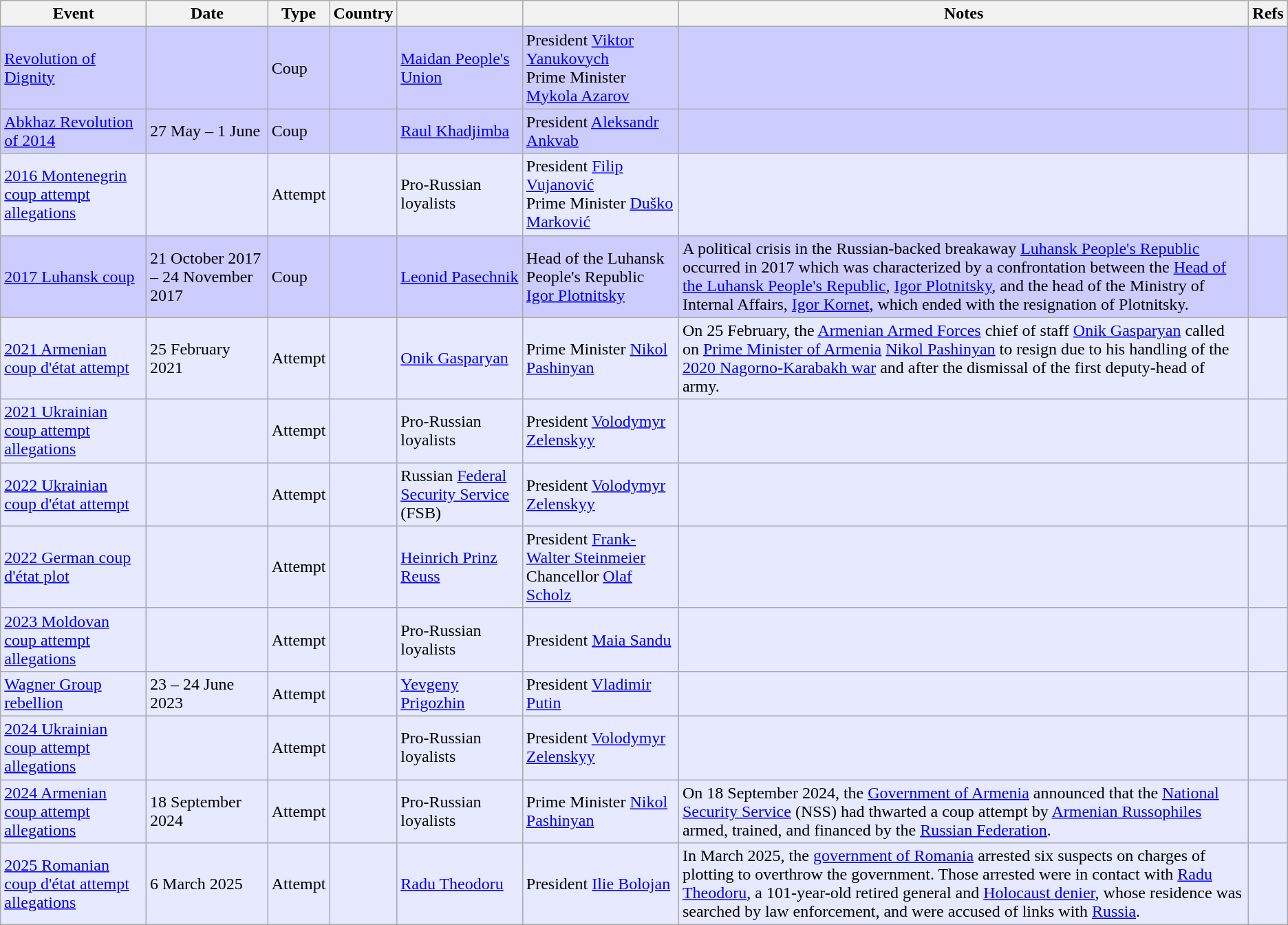<table style="background:#fff;" class="wikitable">
<tr>
<th>Event</th>
<th>Date</th>
<th>Type</th>
<th>Country</th>
<th></th>
<th></th>
<th>Notes</th>
<th>Refs</th>
</tr>
<tr style="background:#ccf;">
<td><a href='#'>Revolution of Dignity</a></td>
<td></td>
<td>Coup</td>
<td></td>
<td><a href='#'>Maidan People's Union</a></td>
<td>President <a href='#'>Viktor Yanukovych</a><br>Prime Minister <a href='#'>Mykola Azarov</a></td>
<td></td>
<td></td>
</tr>
<tr style="background:#ccf;">
<td><a href='#'>Abkhaz Revolution of 2014</a></td>
<td>27 May – 1 June</td>
<td>Coup</td>
<td {{nobr></td>
<td><a href='#'>Raul Khadjimba</a></td>
<td>President <a href='#'>Aleksandr Ankvab</a></td>
<td></td>
<td></td>
</tr>
<tr style="background:#e6e9ff;">
<td><a href='#'>2016 Montenegrin coup attempt allegations</a></td>
<td></td>
<td>Attempt</td>
<td></td>
<td>Pro-Russian loyalists</td>
<td>President <a href='#'>Filip Vujanović</a><br>Prime Minister <a href='#'>Duško Marković</a></td>
<td></td>
<td></td>
</tr>
<tr style="background:#ccf;">
<td><a href='#'>2017 Luhansk coup</a></td>
<td>21 October 2017 – 24 November 2017</td>
<td>Coup</td>
<td {{nobr></td>
<td><a href='#'>Leonid Pasechnik</a></td>
<td>Head of the Luhansk People's Republic <a href='#'>Igor Plotnitsky</a></td>
<td>A political crisis in the Russian-backed breakaway <a href='#'>Luhansk People's Republic</a> occurred in 2017 which was characterized by a confrontation between the <a href='#'>Head of the Luhansk People's Republic</a>, <a href='#'>Igor Plotnitsky</a>, and the head of the Ministry of Internal Affairs, <a href='#'>Igor Kornet</a>, which ended with the resignation of Plotnitsky.</td>
<td></td>
</tr>
<tr style="background:#e6e9ff;">
<td><a href='#'>2021 Armenian coup d'état attempt</a></td>
<td>25 February 2021</td>
<td>Attempt</td>
<td></td>
<td><a href='#'>Onik Gasparyan</a></td>
<td>Prime Minister <a href='#'>Nikol Pashinyan</a></td>
<td>On 25 February, the <a href='#'>Armenian Armed Forces</a> chief of staff <a href='#'>Onik Gasparyan</a> called on <a href='#'>Prime Minister of Armenia</a> <a href='#'>Nikol Pashinyan</a> to resign due to his handling of the <a href='#'>2020 Nagorno-Karabakh war</a> and after the dismissal of the first deputy-head of army.</td>
<td></td>
</tr>
<tr style="background:#e6e9ff;">
<td><a href='#'>2021 Ukrainian coup attempt allegations</a></td>
<td></td>
<td>Attempt</td>
<td></td>
<td>Pro-Russian loyalists</td>
<td>President <a href='#'>Volodymyr Zelenskyy</a></td>
<td></td>
<td></td>
</tr>
<tr style="background:#e6e9ff;">
<td><a href='#'>2022 Ukrainian coup d'état attempt</a></td>
<td></td>
<td>Attempt</td>
<td></td>
<td>Russian <a href='#'>Federal Security Service</a> (FSB)</td>
<td>President <a href='#'>Volodymyr Zelenskyy</a></td>
<td></td>
<td></td>
</tr>
<tr style="background:#e6e9ff;">
<td><a href='#'>2022 German coup d'état plot</a></td>
<td></td>
<td>Attempt</td>
<td></td>
<td><a href='#'>Heinrich Prinz Reuss</a></td>
<td>President <a href='#'>Frank-Walter Steinmeier</a> <br> Chancellor <a href='#'>Olaf Scholz</a></td>
<td></td>
<td></td>
</tr>
<tr style="background:#e6e9ff;">
<td><a href='#'>2023 Moldovan coup attempt allegations</a></td>
<td></td>
<td>Attempt</td>
<td></td>
<td>Pro-Russian loyalists</td>
<td>President <a href='#'>Maia Sandu</a></td>
<td></td>
<td></td>
</tr>
<tr style="background:#e6e9ff;">
<td><a href='#'>Wagner Group rebellion</a></td>
<td>23 – 24 June 2023</td>
<td>Attempt</td>
<td></td>
<td><a href='#'>Yevgeny Prigozhin</a></td>
<td>President <a href='#'>Vladimir Putin</a></td>
<td></td>
<td></td>
</tr>
<tr style="background:#e6e9ff;">
<td><a href='#'>2024 Ukrainian coup attempt allegations</a></td>
<td></td>
<td>Attempt</td>
<td></td>
<td>Pro-Russian loyalists</td>
<td>President <a href='#'>Volodymyr Zelenskyy</a></td>
<td></td>
<td></td>
</tr>
<tr style="background:#e6e9ff;">
<td><a href='#'>2024 Armenian coup attempt allegations</a></td>
<td>18 September 2024</td>
<td>Attempt</td>
<td></td>
<td>Pro-Russian loyalists</td>
<td>Prime Minister <a href='#'>Nikol Pashinyan</a></td>
<td>On 18 September 2024, the <a href='#'>Government of Armenia</a> announced that the <a href='#'>National Security Service</a> (NSS) had thwarted a coup attempt by <a href='#'>Armenian Russophiles</a> armed, trained, and financed by the <a href='#'>Russian Federation</a>.</td>
<td></td>
</tr>
<tr style="background:#e6e9ff;">
<td><a href='#'>2025 Romanian coup d'état attempt allegations</a></td>
<td>6 March 2025</td>
<td>Attempt</td>
<td></td>
<td><a href='#'>Radu Theodoru</a></td>
<td>President <a href='#'>Ilie Bolojan</a></td>
<td>In March 2025, the <a href='#'>government of Romania</a> arrested six suspects on charges of plotting to overthrow the government. Those arrested were in contact with <a href='#'>Radu Theodoru</a>, a 101-year-old retired general and <a href='#'>Holocaust denier</a>, whose residence was searched by law enforcement, and were accused of links with <a href='#'>Russia</a>.</td>
<td></td>
</tr>
</table>
